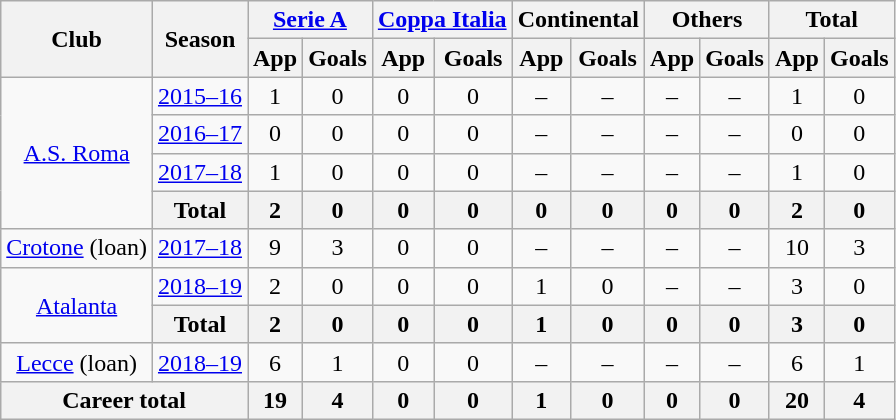<table class="wikitable" style="text-align: center;">
<tr>
<th rowspan=2>Club</th>
<th rowspan=2>Season</th>
<th colspan=2><a href='#'>Serie A</a></th>
<th colspan=2><a href='#'>Coppa Italia</a></th>
<th colspan=2>Continental</th>
<th colspan=2>Others</th>
<th colspan=2>Total</th>
</tr>
<tr>
<th>App</th>
<th>Goals</th>
<th>App</th>
<th>Goals</th>
<th>App</th>
<th>Goals</th>
<th>App</th>
<th>Goals</th>
<th>App</th>
<th>Goals</th>
</tr>
<tr>
<td rowspan=4><a href='#'>A.S. Roma</a></td>
<td><a href='#'>2015–16</a></td>
<td>1</td>
<td>0</td>
<td>0</td>
<td>0</td>
<td>–</td>
<td>–</td>
<td>–</td>
<td>–</td>
<td>1</td>
<td>0</td>
</tr>
<tr>
<td><a href='#'>2016–17</a></td>
<td>0</td>
<td>0</td>
<td>0</td>
<td>0</td>
<td>–</td>
<td>–</td>
<td>–</td>
<td>–</td>
<td>0</td>
<td>0</td>
</tr>
<tr>
<td><a href='#'>2017–18</a></td>
<td>1</td>
<td>0</td>
<td>0</td>
<td>0</td>
<td>–</td>
<td>–</td>
<td>–</td>
<td>–</td>
<td>1</td>
<td>0</td>
</tr>
<tr>
<th>Total</th>
<th>2</th>
<th>0</th>
<th>0</th>
<th>0</th>
<th>0</th>
<th>0</th>
<th>0</th>
<th>0</th>
<th>2</th>
<th>0</th>
</tr>
<tr>
<td><a href='#'>Crotone</a> (loan)</td>
<td><a href='#'>2017–18</a></td>
<td>9</td>
<td>3</td>
<td>0</td>
<td>0</td>
<td>–</td>
<td>–</td>
<td>–</td>
<td>–</td>
<td>10</td>
<td>3</td>
</tr>
<tr>
<td rowspan=2><a href='#'>Atalanta</a></td>
<td><a href='#'>2018–19</a></td>
<td>2</td>
<td>0</td>
<td>0</td>
<td>0</td>
<td>1</td>
<td>0</td>
<td>–</td>
<td>–</td>
<td>3</td>
<td>0</td>
</tr>
<tr>
<th>Total</th>
<th>2</th>
<th>0</th>
<th>0</th>
<th>0</th>
<th>1</th>
<th>0</th>
<th>0</th>
<th>0</th>
<th>3</th>
<th>0</th>
</tr>
<tr>
<td><a href='#'>Lecce</a> (loan)</td>
<td><a href='#'>2018–19</a></td>
<td>6</td>
<td>1</td>
<td>0</td>
<td>0</td>
<td>–</td>
<td>–</td>
<td>–</td>
<td>–</td>
<td>6</td>
<td>1</td>
</tr>
<tr>
<th colspan=2>Career total</th>
<th>19</th>
<th>4</th>
<th>0</th>
<th>0</th>
<th>1</th>
<th>0</th>
<th>0</th>
<th>0</th>
<th>20</th>
<th>4</th>
</tr>
</table>
